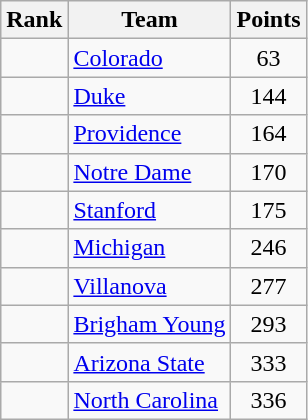<table class="wikitable sortable" style="text-align:center">
<tr>
<th>Rank</th>
<th>Team</th>
<th>Points</th>
</tr>
<tr>
<td></td>
<td align=left><a href='#'>Colorado</a></td>
<td>63</td>
</tr>
<tr>
<td></td>
<td align=left><a href='#'>Duke</a></td>
<td>144</td>
</tr>
<tr>
<td></td>
<td align=left><a href='#'>Providence</a></td>
<td>164</td>
</tr>
<tr>
<td></td>
<td align=left><a href='#'>Notre Dame</a></td>
<td>170</td>
</tr>
<tr>
<td></td>
<td align=left><a href='#'>Stanford</a></td>
<td>175</td>
</tr>
<tr>
<td></td>
<td align=left><a href='#'>Michigan</a></td>
<td>246</td>
</tr>
<tr>
<td></td>
<td align=left><a href='#'>Villanova</a></td>
<td>277</td>
</tr>
<tr>
<td></td>
<td align=left><a href='#'>Brigham Young</a></td>
<td>293</td>
</tr>
<tr>
<td></td>
<td align=left><a href='#'>Arizona State</a></td>
<td>333</td>
</tr>
<tr>
<td></td>
<td align=left><a href='#'>North Carolina</a></td>
<td>336</td>
</tr>
</table>
